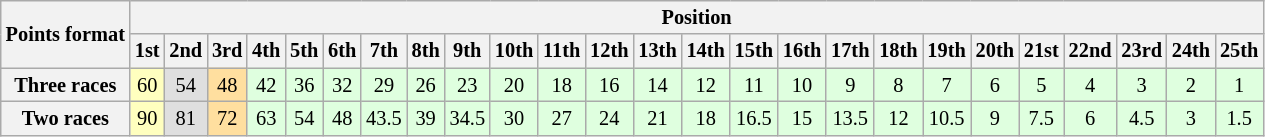<table class="wikitable" style="font-size:85%; text-align:center">
<tr style="background:#f9f9f9">
<th rowspan="2">Points format</th>
<th colspan="25">Position</th>
</tr>
<tr>
<th>1st</th>
<th>2nd</th>
<th>3rd</th>
<th>4th</th>
<th>5th</th>
<th>6th</th>
<th>7th</th>
<th>8th</th>
<th>9th</th>
<th>10th</th>
<th>11th</th>
<th>12th</th>
<th>13th</th>
<th>14th</th>
<th>15th</th>
<th>16th</th>
<th>17th</th>
<th>18th</th>
<th>19th</th>
<th>20th</th>
<th>21st</th>
<th>22nd</th>
<th>23rd</th>
<th>24th</th>
<th>25th</th>
</tr>
<tr>
<th>Three races</th>
<td style="background:#ffffbf;">60</td>
<td style="background:#dfdfdf;">54</td>
<td style="background:#ffdf9f;">48</td>
<td style="background:#dfffdf;">42</td>
<td style="background:#dfffdf;">36</td>
<td style="background:#dfffdf;">32</td>
<td style="background:#dfffdf;">29</td>
<td style="background:#dfffdf;">26</td>
<td style="background:#dfffdf;">23</td>
<td style="background:#dfffdf;">20</td>
<td style="background:#dfffdf;">18</td>
<td style="background:#dfffdf;">16</td>
<td style="background:#dfffdf;">14</td>
<td style="background:#dfffdf;">12</td>
<td style="background:#dfffdf;">11</td>
<td style="background:#dfffdf;">10</td>
<td style="background:#dfffdf;">9</td>
<td style="background:#dfffdf;">8</td>
<td style="background:#dfffdf;">7</td>
<td style="background:#dfffdf;">6</td>
<td style="background:#dfffdf;">5</td>
<td style="background:#dfffdf;">4</td>
<td style="background:#dfffdf;">3</td>
<td style="background:#dfffdf;">2</td>
<td style="background:#dfffdf;">1</td>
</tr>
<tr>
<th>Two races</th>
<td style="background:#ffffbf;">90</td>
<td style="background:#dfdfdf;">81</td>
<td style="background:#ffdf9f;">72</td>
<td style="background:#dfffdf;">63</td>
<td style="background:#dfffdf;">54</td>
<td style="background:#dfffdf;">48</td>
<td style="background:#dfffdf;">43.5</td>
<td style="background:#dfffdf;">39</td>
<td style="background:#dfffdf;">34.5</td>
<td style="background:#dfffdf;">30</td>
<td style="background:#dfffdf;">27</td>
<td style="background:#dfffdf;">24</td>
<td style="background:#dfffdf;">21</td>
<td style="background:#dfffdf;">18</td>
<td style="background:#dfffdf;">16.5</td>
<td style="background:#dfffdf;">15</td>
<td style="background:#dfffdf;">13.5</td>
<td style="background:#dfffdf;">12</td>
<td style="background:#dfffdf;">10.5</td>
<td style="background:#dfffdf;">9</td>
<td style="background:#dfffdf;">7.5</td>
<td style="background:#dfffdf;">6</td>
<td style="background:#dfffdf;">4.5</td>
<td style="background:#dfffdf;">3</td>
<td style="background:#dfffdf;">1.5</td>
</tr>
</table>
